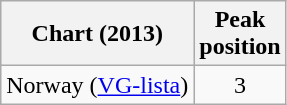<table class="wikitable sortable">
<tr>
<th>Chart (2013)</th>
<th>Peak<br>position</th>
</tr>
<tr>
<td>Norway (<a href='#'>VG-lista</a>)</td>
<td style="text-align:center;">3</td>
</tr>
</table>
